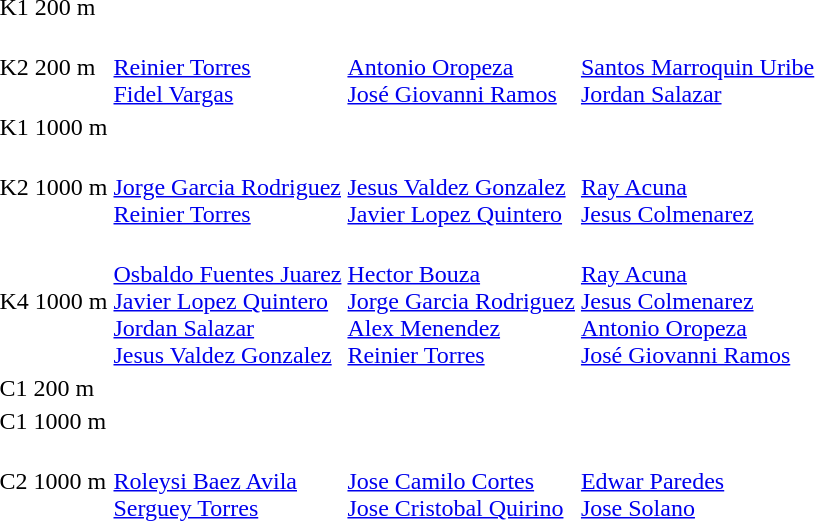<table>
<tr>
<td>K1 200 m</td>
<td></td>
<td></td>
<td></td>
</tr>
<tr>
<td>K2 200 m</td>
<td><br><a href='#'>Reinier Torres</a><br><a href='#'>Fidel Vargas</a></td>
<td><br><a href='#'>Antonio Oropeza</a><br><a href='#'>José Giovanni Ramos</a></td>
<td><br><a href='#'>Santos Marroquin Uribe</a><br><a href='#'>Jordan Salazar</a></td>
</tr>
<tr>
<td>K1 1000 m</td>
<td></td>
<td></td>
<td></td>
</tr>
<tr>
<td>K2 1000 m</td>
<td><br><a href='#'>Jorge Garcia Rodriguez</a><br><a href='#'>Reinier Torres</a></td>
<td><br><a href='#'>Jesus Valdez Gonzalez</a><br><a href='#'>Javier Lopez Quintero</a></td>
<td><br><a href='#'>Ray Acuna</a><br><a href='#'>Jesus Colmenarez</a></td>
</tr>
<tr>
<td>K4 1000 m</td>
<td><br><a href='#'>Osbaldo Fuentes Juarez</a><br><a href='#'>Javier Lopez Quintero</a><br><a href='#'>Jordan Salazar</a><br><a href='#'>Jesus Valdez Gonzalez</a></td>
<td><br><a href='#'>Hector Bouza</a><br><a href='#'>Jorge Garcia Rodriguez</a><br><a href='#'>Alex Menendez</a><br><a href='#'>Reinier Torres</a></td>
<td><br><a href='#'>Ray Acuna</a><br><a href='#'>Jesus Colmenarez</a><br><a href='#'>Antonio Oropeza</a><br><a href='#'>José Giovanni Ramos</a></td>
</tr>
<tr>
<td>C1 200 m</td>
<td></td>
<td></td>
<td></td>
</tr>
<tr>
<td>C1 1000 m</td>
<td></td>
<td></td>
<td></td>
</tr>
<tr>
<td>C2 1000 m</td>
<td><br><a href='#'>Roleysi Baez Avila</a><br><a href='#'>Serguey Torres</a></td>
<td><br><a href='#'>Jose Camilo Cortes</a><br><a href='#'>Jose Cristobal Quirino</a></td>
<td><br><a href='#'>Edwar Paredes</a><br><a href='#'>Jose Solano</a></td>
</tr>
<tr>
</tr>
</table>
